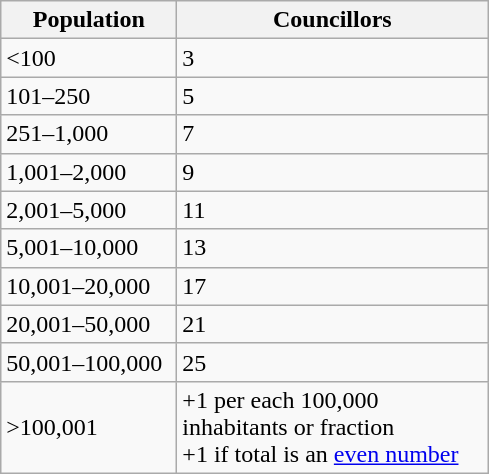<table class="wikitable" style="text-align:left;">
<tr>
<th width="110">Population</th>
<th width="200">Councillors</th>
</tr>
<tr>
<td><100</td>
<td>3</td>
</tr>
<tr>
<td>101–250</td>
<td>5</td>
</tr>
<tr>
<td>251–1,000</td>
<td>7</td>
</tr>
<tr>
<td>1,001–2,000</td>
<td>9</td>
</tr>
<tr>
<td>2,001–5,000</td>
<td>11</td>
</tr>
<tr>
<td>5,001–10,000</td>
<td>13</td>
</tr>
<tr>
<td>10,001–20,000</td>
<td>17</td>
</tr>
<tr>
<td>20,001–50,000</td>
<td>21</td>
</tr>
<tr>
<td>50,001–100,000</td>
<td>25</td>
</tr>
<tr>
<td>>100,001</td>
<td>+1 per each 100,000 inhabitants or fraction<br>+1 if total is an <a href='#'>even number</a></td>
</tr>
</table>
